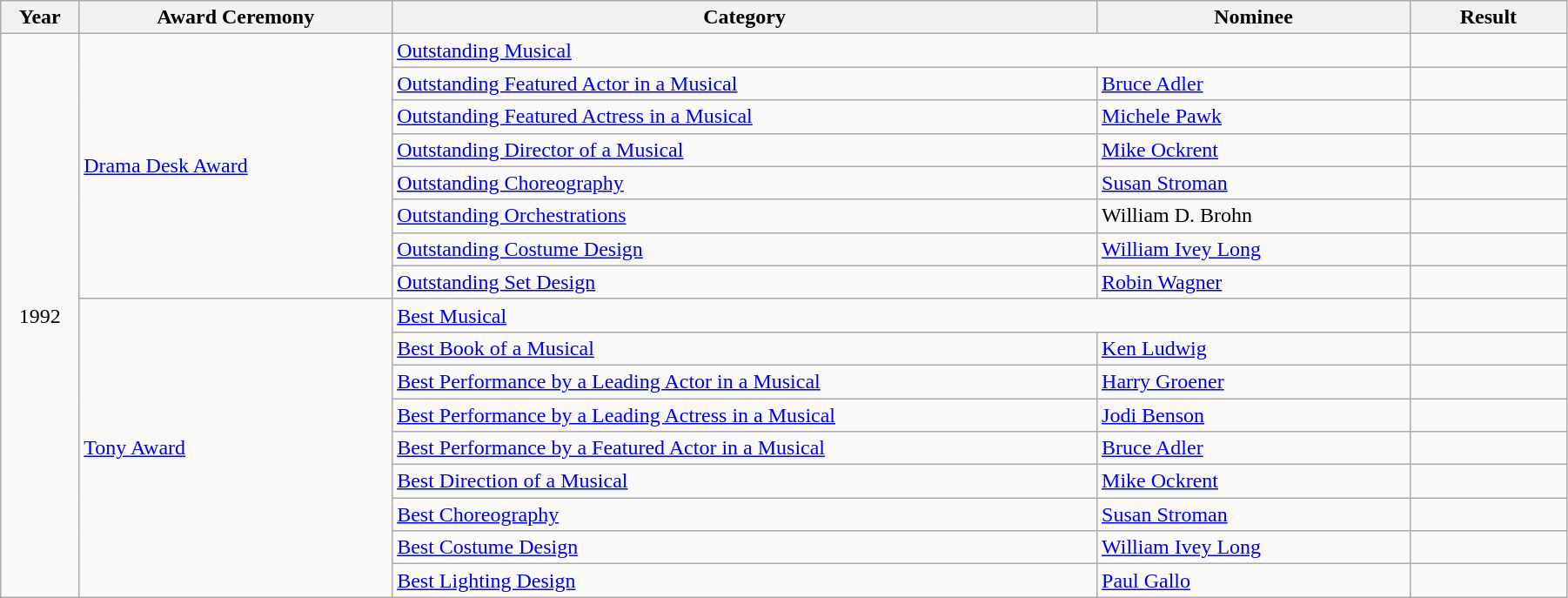<table class="wikitable" width="95%">
<tr>
<th width="5%">Year</th>
<th width="20%">Award Ceremony</th>
<th width="45%">Category</th>
<th width="20%">Nominee</th>
<th width="10%">Result</th>
</tr>
<tr>
<td rowspan="17" align="center">1992</td>
<td rowspan="8"><a href='#'>Drama Desk Award</a></td>
<td colspan="2"><a href='#'>Outstanding Musical</a></td>
<td></td>
</tr>
<tr>
<td><a href='#'>Outstanding Featured Actor in a Musical</a></td>
<td><a href='#'>Bruce Adler</a></td>
<td></td>
</tr>
<tr>
<td><a href='#'>Outstanding Featured Actress in a Musical</a></td>
<td><a href='#'>Michele Pawk</a></td>
<td></td>
</tr>
<tr>
<td><a href='#'>Outstanding Director of a Musical</a></td>
<td><a href='#'>Mike Ockrent</a></td>
<td></td>
</tr>
<tr>
<td><a href='#'>Outstanding Choreography</a></td>
<td><a href='#'>Susan Stroman</a></td>
<td></td>
</tr>
<tr>
<td><a href='#'>Outstanding Orchestrations</a></td>
<td>William D. Brohn</td>
<td></td>
</tr>
<tr>
<td><a href='#'>Outstanding Costume Design</a></td>
<td><a href='#'>William Ivey Long</a></td>
<td></td>
</tr>
<tr>
<td><a href='#'>Outstanding Set Design</a></td>
<td><a href='#'>Robin Wagner</a></td>
<td></td>
</tr>
<tr>
<td rowspan="9"><a href='#'>Tony Award</a></td>
<td colspan="2"><a href='#'>Best Musical</a></td>
<td></td>
</tr>
<tr>
<td><a href='#'>Best Book of a Musical</a></td>
<td><a href='#'>Ken Ludwig</a></td>
<td></td>
</tr>
<tr>
<td><a href='#'>Best Performance by a Leading Actor in a Musical</a></td>
<td><a href='#'>Harry Groener</a></td>
<td></td>
</tr>
<tr>
<td><a href='#'>Best Performance by a Leading Actress in a Musical</a></td>
<td><a href='#'>Jodi Benson</a></td>
<td></td>
</tr>
<tr>
<td><a href='#'>Best Performance by a Featured Actor in a Musical</a></td>
<td><a href='#'>Bruce Adler</a></td>
<td></td>
</tr>
<tr>
<td><a href='#'>Best Direction of a Musical</a></td>
<td><a href='#'>Mike Ockrent</a></td>
<td></td>
</tr>
<tr>
<td><a href='#'>Best Choreography</a></td>
<td><a href='#'>Susan Stroman</a></td>
<td></td>
</tr>
<tr>
<td><a href='#'>Best Costume Design</a></td>
<td><a href='#'>William Ivey Long</a></td>
<td></td>
</tr>
<tr>
<td><a href='#'>Best Lighting Design</a></td>
<td><a href='#'>Paul Gallo</a></td>
<td></td>
</tr>
</table>
